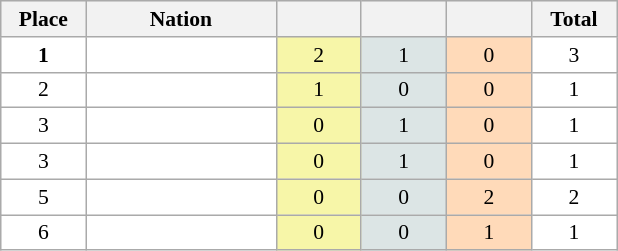<table class=wikitable style="border:1px solid #AAAAAA;font-size:90%">
<tr bgcolor="#EFEFEF">
<th width=50>Place</th>
<th width=120>Nation</th>
<th width=50></th>
<th width=50></th>
<th width=50></th>
<th width=50>Total</th>
</tr>
<tr align="center" valign="top" bgcolor="#FFFFFF">
<td><strong>1</strong></td>
<td align="left"><strong></strong></td>
<td style="background:#F7F6A8;">2</td>
<td style="background:#DCE5E5;">1</td>
<td style="background:#FFDAB9;">0</td>
<td>3</td>
</tr>
<tr align="center" valign="top" bgcolor="#FFFFFF">
<td>2</td>
<td align="left"></td>
<td style="background:#F7F6A8;">1</td>
<td style="background:#DCE5E5;">0</td>
<td style="background:#FFDAB9;">0</td>
<td>1</td>
</tr>
<tr align="center" valign="top" bgcolor="#FFFFFF">
<td>3</td>
<td align="left"></td>
<td style="background:#F7F6A8;">0</td>
<td style="background:#DCE5E5;">1</td>
<td style="background:#FFDAB9;">0</td>
<td>1</td>
</tr>
<tr align="center" valign="top" bgcolor="#FFFFFF">
<td>3</td>
<td align="left"></td>
<td style="background:#F7F6A8;">0</td>
<td style="background:#DCE5E5;">1</td>
<td style="background:#FFDAB9;">0</td>
<td>1</td>
</tr>
<tr align="center" valign="top" bgcolor="#FFFFFF">
<td>5</td>
<td align="left"></td>
<td style="background:#F7F6A8;">0</td>
<td style="background:#DCE5E5;">0</td>
<td style="background:#FFDAB9;">2</td>
<td>2</td>
</tr>
<tr align="center" valign="top" bgcolor="#FFFFFF">
<td>6</td>
<td align="left"></td>
<td style="background:#F7F6A8;">0</td>
<td style="background:#DCE5E5;">0</td>
<td style="background:#FFDAB9;">1</td>
<td>1</td>
</tr>
</table>
